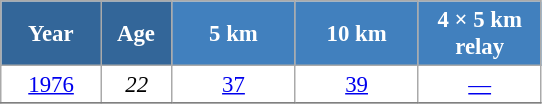<table class="wikitable" style="font-size:95%; text-align:center; border:grey solid 1px; border-collapse:collapse; background:#ffffff;">
<tr>
<th style="background-color:#369; color:white; width:60px;"> Year </th>
<th style="background-color:#369; color:white; width:40px;"> Age </th>
<th style="background-color:#4180be; color:white; width:75px;"> 5 km </th>
<th style="background-color:#4180be; color:white; width:75px;"> 10 km </th>
<th style="background-color:#4180be; color:white; width:75px;"> 4 × 5 km <br> relay </th>
</tr>
<tr>
<td><a href='#'>1976</a></td>
<td><em>22</em></td>
<td><a href='#'>37</a></td>
<td><a href='#'>39</a></td>
<td><a href='#'>—</a></td>
</tr>
<tr>
</tr>
</table>
